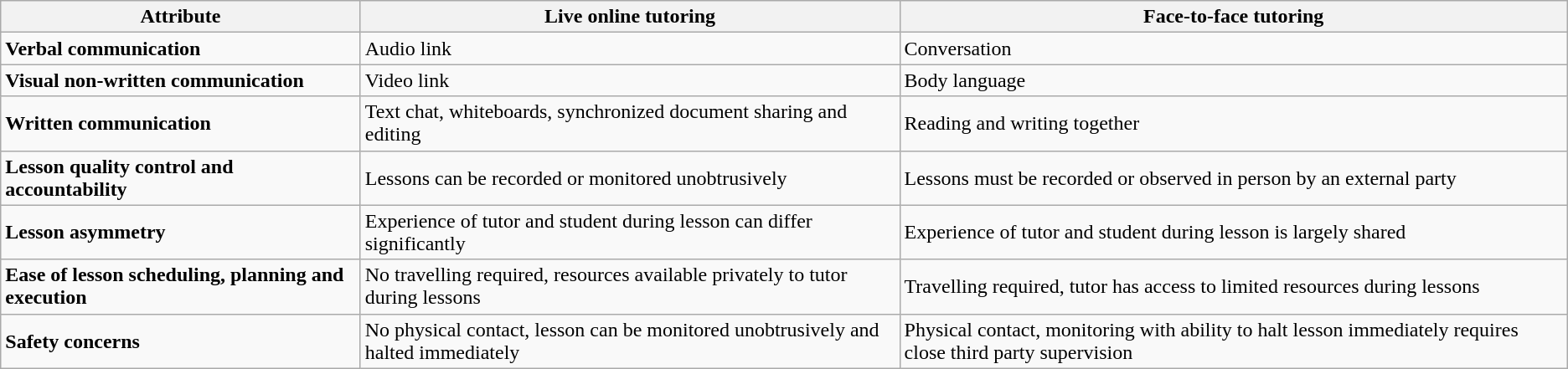<table class="wikitable">
<tr>
<th>Attribute</th>
<th>Live online tutoring</th>
<th>Face-to-face tutoring</th>
</tr>
<tr>
<td><strong>Verbal communication</strong></td>
<td>Audio link</td>
<td>Conversation</td>
</tr>
<tr>
<td><strong>Visual non-written communication</strong></td>
<td>Video link</td>
<td>Body language</td>
</tr>
<tr>
<td><strong>Written communication</strong></td>
<td>Text chat, whiteboards, synchronized document sharing and editing</td>
<td>Reading and writing together</td>
</tr>
<tr>
<td><strong>Lesson quality control and accountability</strong></td>
<td>Lessons can be recorded or monitored unobtrusively</td>
<td>Lessons must be recorded or observed in person by an external party</td>
</tr>
<tr>
<td><strong>Lesson asymmetry</strong></td>
<td>Experience of tutor and student during lesson can differ significantly</td>
<td>Experience of tutor and student during lesson is largely shared</td>
</tr>
<tr>
<td><strong>Ease of lesson scheduling, planning and execution</strong></td>
<td>No travelling required, resources available privately to tutor during lessons</td>
<td>Travelling required, tutor has access to limited resources during lessons</td>
</tr>
<tr>
<td><strong>Safety concerns</strong></td>
<td>No physical contact, lesson can be monitored unobtrusively and halted immediately</td>
<td>Physical contact, monitoring with ability to halt lesson immediately requires close third party supervision</td>
</tr>
</table>
